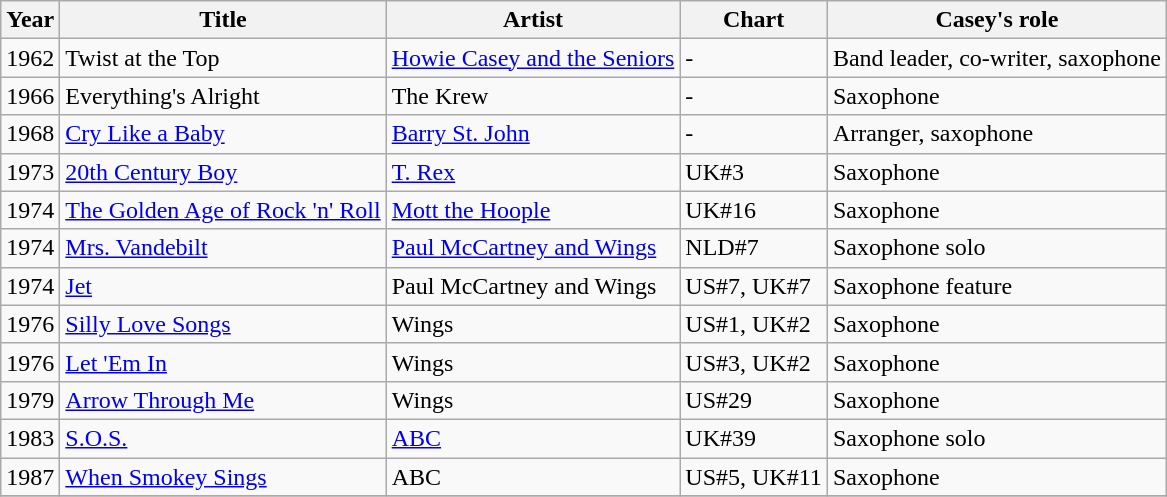<table class="wikitable">
<tr>
<th>Year</th>
<th>Title</th>
<th>Artist</th>
<th>Chart</th>
<th>Casey's role</th>
</tr>
<tr>
<td>1962</td>
<td>Twist at the Top</td>
<td><a href='#'>Howie Casey and the Seniors</a></td>
<td>-</td>
<td>Band leader, co-writer, saxophone</td>
</tr>
<tr>
<td>1966</td>
<td>Everything's Alright</td>
<td>The Krew</td>
<td>-</td>
<td>Saxophone</td>
</tr>
<tr>
<td>1968</td>
<td><a href='#'>Cry Like a Baby</a></td>
<td><a href='#'>Barry St. John</a></td>
<td>-</td>
<td>Arranger, saxophone</td>
</tr>
<tr>
<td>1973</td>
<td><a href='#'>20th Century Boy</a></td>
<td><a href='#'>T. Rex</a></td>
<td>UK#3</td>
<td>Saxophone</td>
</tr>
<tr>
<td>1974</td>
<td><a href='#'>The Golden Age of Rock 'n' Roll</a></td>
<td><a href='#'>Mott the Hoople</a></td>
<td>UK#16</td>
<td>Saxophone</td>
</tr>
<tr>
<td>1974</td>
<td><a href='#'>Mrs. Vandebilt</a></td>
<td><a href='#'>Paul McCartney and Wings</a></td>
<td>NLD#7</td>
<td>Saxophone solo </td>
</tr>
<tr>
<td>1974</td>
<td><a href='#'>Jet</a></td>
<td>Paul McCartney and Wings</td>
<td>US#7, UK#7</td>
<td>Saxophone feature</td>
</tr>
<tr>
<td>1976</td>
<td><a href='#'>Silly Love Songs</a></td>
<td>Wings</td>
<td>US#1, UK#2</td>
<td>Saxophone</td>
</tr>
<tr>
<td>1976</td>
<td><a href='#'>Let 'Em In</a></td>
<td>Wings</td>
<td>US#3, UK#2</td>
<td>Saxophone</td>
</tr>
<tr>
<td>1979</td>
<td><a href='#'>Arrow Through Me</a></td>
<td>Wings</td>
<td>US#29</td>
<td>Saxophone</td>
</tr>
<tr>
<td>1983</td>
<td><a href='#'>S.O.S.</a></td>
<td><a href='#'>ABC</a></td>
<td>UK#39</td>
<td>Saxophone solo</td>
</tr>
<tr>
<td>1987</td>
<td><a href='#'>When Smokey Sings</a></td>
<td>ABC</td>
<td>US#5, UK#11</td>
<td>Saxophone</td>
</tr>
<tr>
</tr>
</table>
